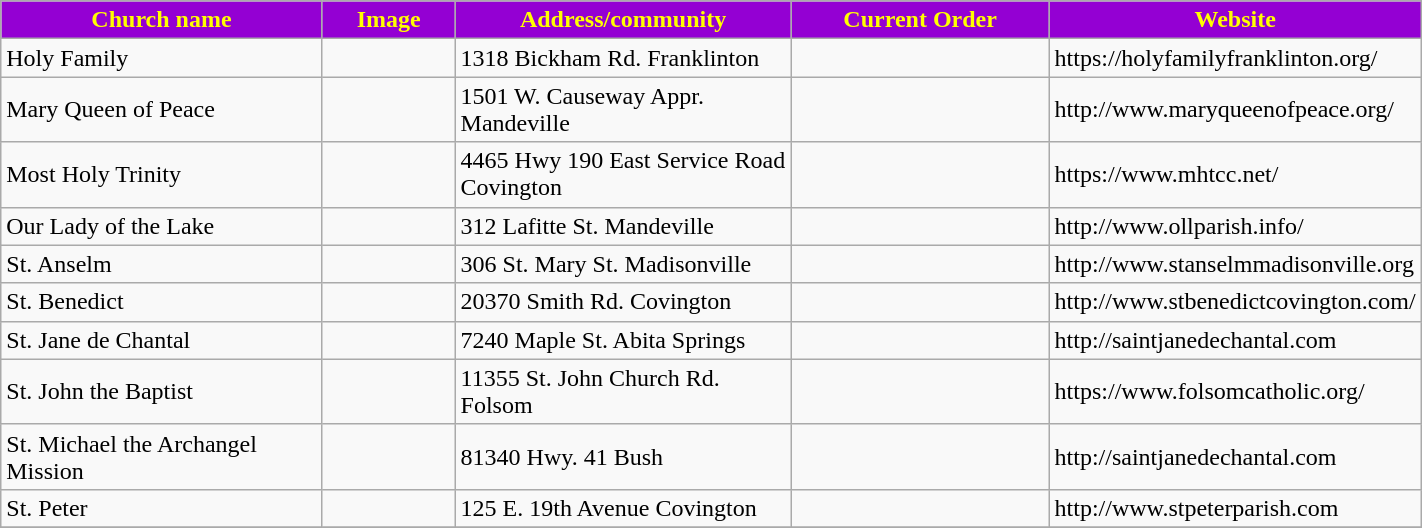<table class="wikitable sortable" style="width:75%">
<tr>
<th style="background:darkviolet; color:yellow;" width="25%"><strong>Church name</strong></th>
<th style="background:darkviolet; color:yellow;" width="10%"><strong>Image</strong></th>
<th style="background:darkviolet; color:yellow;" width="25%"><strong>Address/community</strong></th>
<th style="background:darkviolet; color:yellow;" width="20%"><strong>Current Order</strong></th>
<th style="background:darkviolet; color:yellow;" width="20%"><strong>Website</strong></th>
</tr>
<tr>
<td>Holy Family</td>
<td></td>
<td>1318 Bickham Rd. Franklinton</td>
<td></td>
<td>https://holyfamilyfranklinton.org/</td>
</tr>
<tr>
<td>Mary Queen of Peace</td>
<td></td>
<td>1501 W. Causeway Appr. Mandeville</td>
<td></td>
<td>http://www.maryqueenofpeace.org/</td>
</tr>
<tr>
<td>Most Holy Trinity</td>
<td></td>
<td>4465 Hwy 190 East Service Road Covington</td>
<td></td>
<td>https://www.mhtcc.net/</td>
</tr>
<tr>
<td>Our Lady of the Lake</td>
<td></td>
<td>312 Lafitte St. Mandeville</td>
<td></td>
<td>http://www.ollparish.info/</td>
</tr>
<tr>
<td>St. Anselm</td>
<td></td>
<td>306 St. Mary St. Madisonville</td>
<td></td>
<td>http://www.stanselmmadisonville.org</td>
</tr>
<tr>
<td>St. Benedict</td>
<td></td>
<td>20370 Smith Rd. Covington</td>
<td></td>
<td>http://www.stbenedictcovington.com/</td>
</tr>
<tr>
<td>St. Jane de Chantal</td>
<td></td>
<td>7240 Maple St. Abita Springs</td>
<td></td>
<td>http://saintjanedechantal.com</td>
</tr>
<tr>
<td>St. John the Baptist</td>
<td></td>
<td>11355 St. John Church Rd. Folsom</td>
<td></td>
<td>https://www.folsomcatholic.org/</td>
</tr>
<tr>
<td>St. Michael the Archangel Mission</td>
<td></td>
<td>81340 Hwy. 41 Bush</td>
<td></td>
<td>http://saintjanedechantal.com</td>
</tr>
<tr>
<td>St. Peter</td>
<td></td>
<td>125 E. 19th Avenue Covington</td>
<td></td>
<td>http://www.stpeterparish.com</td>
</tr>
<tr>
</tr>
</table>
